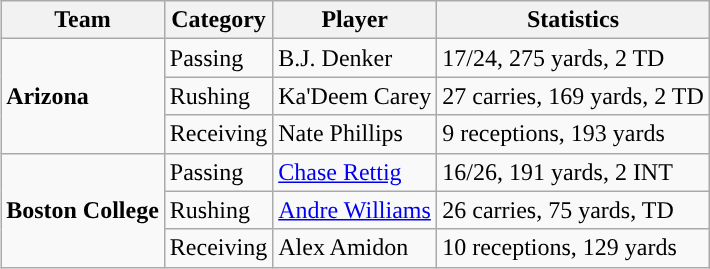<table class="wikitable" style="float: right;">
<tr>
<th>Team</th>
<th>Category</th>
<th>Player</th>
<th>Statistics</th>
</tr>
<tr>
<td rowspan=3><strong>Arizona</strong></td>
<td>Passing</td>
<td>B.J. Denker</td>
<td>17/24, 275 yards, 2 TD</td>
</tr>
<tr>
<td>Rushing</td>
<td>Ka'Deem Carey</td>
<td>27 carries, 169 yards, 2 TD</td>
</tr>
<tr>
<td>Receiving</td>
<td>Nate Phillips</td>
<td>9 receptions, 193 yards</td>
</tr>
<tr>
<td rowspan=3><strong>Boston College</strong></td>
<td>Passing</td>
<td><a href='#'>Chase Rettig</a></td>
<td>16/26, 191 yards, 2 INT</td>
</tr>
<tr>
<td>Rushing</td>
<td><a href='#'>Andre Williams</a></td>
<td>26 carries, 75 yards, TD</td>
</tr>
<tr>
<td>Receiving</td>
<td>Alex Amidon</td>
<td>10 receptions, 129 yards</td>
</tr>
</table>
